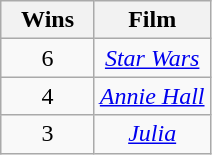<table class="wikitable plainrowheaders" style="text-align: center;">
<tr>
<th scope="col" style="width:55px;">Wins</th>
<th scope="col" style="text-align:center;">Film</th>
</tr>
<tr>
<td scope="row" style="text-align:center">6</td>
<td><em><a href='#'>Star Wars</a></em></td>
</tr>
<tr>
<td scope="row" style="text-align:center">4</td>
<td><em><a href='#'>Annie Hall</a></em></td>
</tr>
<tr>
<td scope="row" style="text-align:center">3</td>
<td><em><a href='#'>Julia</a></em></td>
</tr>
</table>
